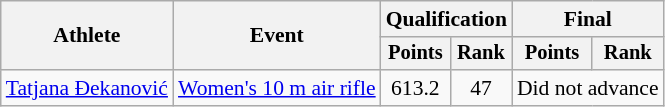<table class="wikitable" style="font-size:90%">
<tr>
<th rowspan="2">Athlete</th>
<th rowspan="2">Event</th>
<th colspan=2>Qualification</th>
<th colspan=2>Final</th>
</tr>
<tr style="font-size:95%">
<th>Points</th>
<th>Rank</th>
<th>Points</th>
<th>Rank</th>
</tr>
<tr align=center>
<td align=left><a href='#'>Tatjana Đekanović</a></td>
<td align=left><a href='#'>Women's 10 m air rifle</a></td>
<td>613.2</td>
<td>47</td>
<td colspan=2>Did not advance</td>
</tr>
</table>
